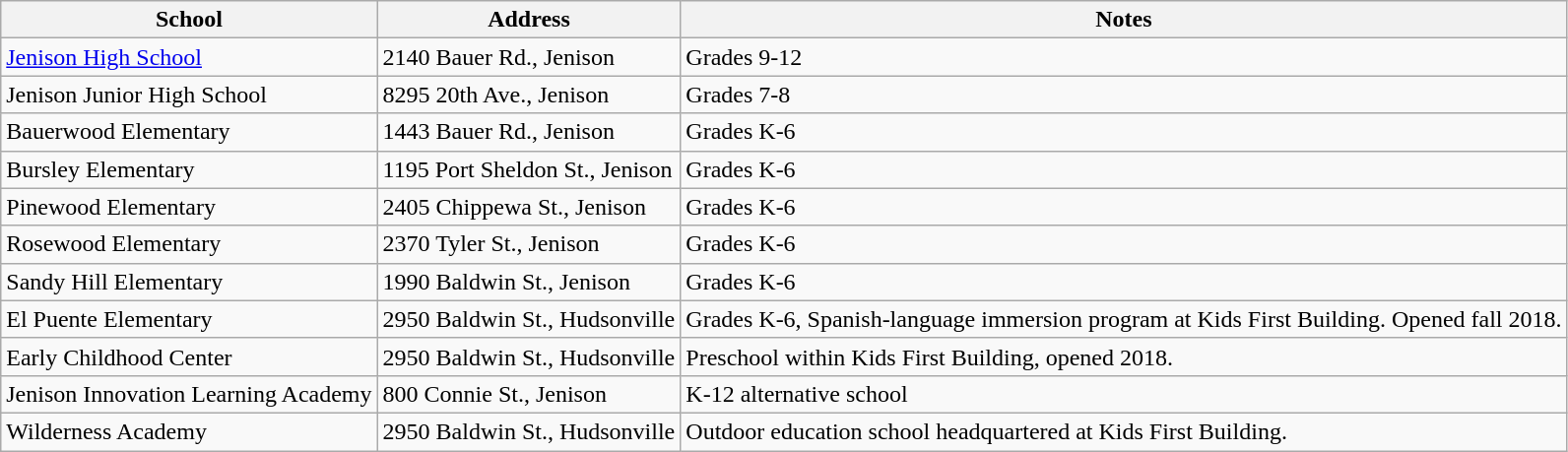<table class="wikitable">
<tr>
<th>School</th>
<th>Address</th>
<th>Notes</th>
</tr>
<tr>
<td><a href='#'>Jenison High School</a></td>
<td>2140 Bauer Rd., Jenison</td>
<td>Grades 9-12</td>
</tr>
<tr>
<td>Jenison Junior High School</td>
<td>8295 20th Ave., Jenison</td>
<td>Grades 7-8</td>
</tr>
<tr>
<td>Bauerwood Elementary</td>
<td>1443 Bauer Rd., Jenison</td>
<td>Grades K-6</td>
</tr>
<tr>
<td>Bursley Elementary</td>
<td>1195 Port Sheldon St., Jenison</td>
<td>Grades K-6</td>
</tr>
<tr>
<td>Pinewood Elementary</td>
<td>2405 Chippewa St., Jenison</td>
<td>Grades K-6</td>
</tr>
<tr>
<td>Rosewood Elementary</td>
<td>2370 Tyler St., Jenison</td>
<td>Grades K-6</td>
</tr>
<tr>
<td>Sandy Hill Elementary</td>
<td>1990 Baldwin St., Jenison</td>
<td>Grades K-6</td>
</tr>
<tr>
<td>El Puente Elementary</td>
<td>2950 Baldwin St., Hudsonville</td>
<td>Grades K-6, Spanish-language immersion program at Kids First Building. Opened fall 2018.</td>
</tr>
<tr>
<td>Early Childhood Center</td>
<td>2950 Baldwin St., Hudsonville</td>
<td>Preschool within Kids First Building, opened 2018.</td>
</tr>
<tr>
<td>Jenison Innovation Learning Academy</td>
<td>800 Connie St., Jenison</td>
<td>K-12 alternative school</td>
</tr>
<tr>
<td>Wilderness Academy</td>
<td>2950 Baldwin St., Hudsonville</td>
<td>Outdoor education school headquartered at Kids First Building.</td>
</tr>
</table>
